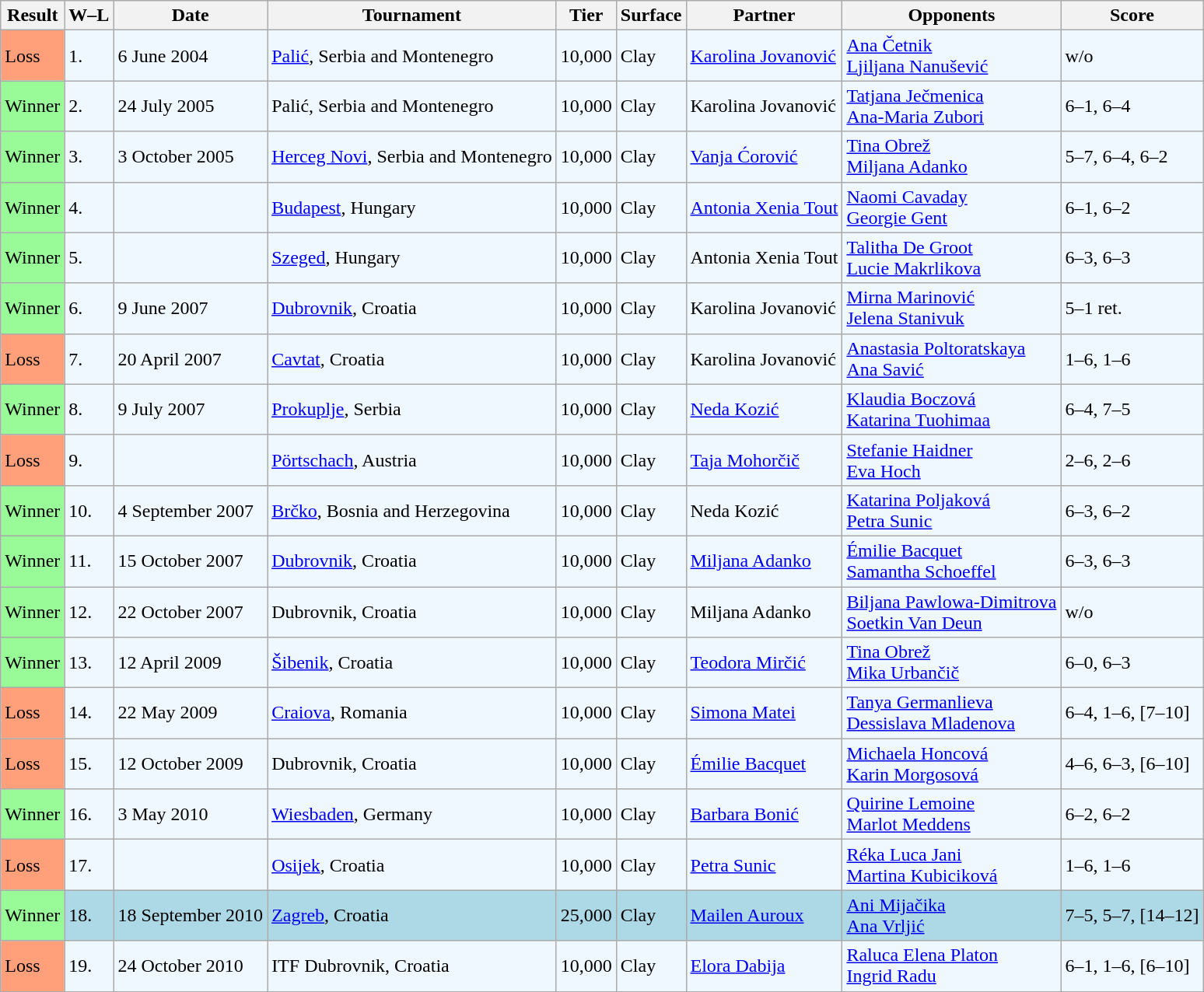<table class="sortable wikitable">
<tr>
<th>Result</th>
<th class="unsortable">W–L</th>
<th>Date</th>
<th>Tournament</th>
<th>Tier</th>
<th>Surface</th>
<th>Partner</th>
<th>Opponents</th>
<th class="unsortable">Score</th>
</tr>
<tr bgcolor="#f0f8ff">
<td style="background:#ffa07a;">Loss</td>
<td>1.</td>
<td>6 June 2004</td>
<td><a href='#'>Palić</a>, Serbia and Montenegro</td>
<td>10,000</td>
<td>Clay</td>
<td> <a href='#'>Karolina Jovanović</a></td>
<td> <a href='#'>Ana Četnik</a> <br>  <a href='#'>Ljiljana Nanušević</a></td>
<td>w/o</td>
</tr>
<tr bgcolor="#f0f8ff">
<td bgcolor="98FB98">Winner</td>
<td>2.</td>
<td>24 July 2005</td>
<td>Palić, Serbia and Montenegro</td>
<td>10,000</td>
<td>Clay</td>
<td> Karolina Jovanović</td>
<td> <a href='#'>Tatjana Ječmenica</a> <br>  <a href='#'>Ana-Maria Zubori</a></td>
<td>6–1, 6–4</td>
</tr>
<tr style="background:#f0f8ff;">
<td bgcolor="98FB98">Winner</td>
<td>3.</td>
<td>3 October 2005</td>
<td><a href='#'>Herceg Novi</a>, Serbia and Montenegro</td>
<td>10,000</td>
<td>Clay</td>
<td> <a href='#'>Vanja Ćorović</a></td>
<td> <a href='#'>Tina Obrež</a> <br>  <a href='#'>Miljana Adanko</a></td>
<td>5–7, 6–4, 6–2</td>
</tr>
<tr bgcolor="#f0f8ff">
<td bgcolor="98FB98">Winner</td>
<td>4.</td>
<td></td>
<td><a href='#'>Budapest</a>, Hungary</td>
<td>10,000</td>
<td>Clay</td>
<td> <a href='#'>Antonia Xenia Tout</a></td>
<td> <a href='#'>Naomi Cavaday</a> <br>  <a href='#'>Georgie Gent</a></td>
<td>6–1, 6–2</td>
</tr>
<tr bgcolor="#f0f8ff">
<td bgcolor="98FB98">Winner</td>
<td>5.</td>
<td></td>
<td><a href='#'>Szeged</a>, Hungary</td>
<td>10,000</td>
<td>Clay</td>
<td> Antonia Xenia Tout</td>
<td> <a href='#'>Talitha De Groot</a> <br>  <a href='#'>Lucie Makrlikova</a></td>
<td>6–3, 6–3</td>
</tr>
<tr bgcolor="#f0f8ff">
<td bgcolor="98FB98">Winner</td>
<td>6.</td>
<td>9 June 2007</td>
<td><a href='#'>Dubrovnik</a>, Croatia</td>
<td>10,000</td>
<td>Clay</td>
<td> Karolina Jovanović</td>
<td> <a href='#'>Mirna Marinović</a> <br>  <a href='#'>Jelena Stanivuk</a></td>
<td>5–1 ret.</td>
</tr>
<tr bgcolor="#f0f8ff">
<td style="background:#ffa07a;">Loss</td>
<td>7.</td>
<td>20 April 2007</td>
<td><a href='#'>Cavtat</a>, Croatia</td>
<td>10,000</td>
<td>Clay</td>
<td> Karolina Jovanović</td>
<td> <a href='#'>Anastasia Poltoratskaya</a> <br>  <a href='#'>Ana Savić</a></td>
<td>1–6, 1–6</td>
</tr>
<tr bgcolor="#f0f8ff">
<td bgcolor="98FB98">Winner</td>
<td>8.</td>
<td>9 July 2007</td>
<td><a href='#'>Prokuplje</a>, Serbia</td>
<td>10,000</td>
<td>Clay</td>
<td> <a href='#'>Neda Kozić</a></td>
<td> <a href='#'>Klaudia Boczová</a> <br>  <a href='#'>Katarina Tuohimaa</a></td>
<td>6–4, 7–5</td>
</tr>
<tr bgcolor="#f0f8ff">
<td style="background:#ffa07a;">Loss</td>
<td>9.</td>
<td></td>
<td><a href='#'>Pörtschach</a>, Austria</td>
<td>10,000</td>
<td>Clay</td>
<td> <a href='#'>Taja Mohorčič</a></td>
<td> <a href='#'>Stefanie Haidner</a> <br>  <a href='#'>Eva Hoch</a></td>
<td>2–6, 2–6</td>
</tr>
<tr bgcolor="#f0f8ff">
<td bgcolor="98FB98">Winner</td>
<td>10.</td>
<td>4 September 2007</td>
<td><a href='#'>Brčko</a>, Bosnia and Herzegovina</td>
<td>10,000</td>
<td>Clay</td>
<td> Neda Kozić</td>
<td> <a href='#'>Katarina Poljaková</a> <br>  <a href='#'>Petra Sunic</a></td>
<td>6–3, 6–2</td>
</tr>
<tr bgcolor="#f0f8ff">
<td bgcolor="98FB98">Winner</td>
<td>11.</td>
<td>15 October 2007</td>
<td><a href='#'>Dubrovnik</a>, Croatia</td>
<td>10,000</td>
<td>Clay</td>
<td> <a href='#'>Miljana Adanko</a></td>
<td> <a href='#'>Émilie Bacquet</a> <br>  <a href='#'>Samantha Schoeffel</a></td>
<td>6–3, 6–3</td>
</tr>
<tr bgcolor="#f0f8ff">
<td bgcolor="98FB98">Winner</td>
<td>12.</td>
<td>22 October 2007</td>
<td>Dubrovnik, Croatia</td>
<td>10,000</td>
<td>Clay</td>
<td> Miljana Adanko</td>
<td> <a href='#'>Biljana Pawlowa-Dimitrova</a> <br>  <a href='#'>Soetkin Van Deun</a></td>
<td>w/o</td>
</tr>
<tr bgcolor="#f0f8ff">
<td bgcolor="98FB98">Winner</td>
<td>13.</td>
<td>12 April 2009</td>
<td><a href='#'>Šibenik</a>, Croatia</td>
<td>10,000</td>
<td>Clay</td>
<td> <a href='#'>Teodora Mirčić</a></td>
<td> <a href='#'>Tina Obrež</a> <br>  <a href='#'>Mika Urbančič</a></td>
<td>6–0, 6–3</td>
</tr>
<tr bgcolor="#f0f8ff">
<td bgcolor="FFA07A">Loss</td>
<td>14.</td>
<td>22 May 2009</td>
<td><a href='#'>Craiova</a>, Romania</td>
<td>10,000</td>
<td>Clay</td>
<td> <a href='#'>Simona Matei</a></td>
<td> <a href='#'>Tanya Germanlieva</a> <br>  <a href='#'>Dessislava Mladenova</a></td>
<td>6–4, 1–6, [7–10]</td>
</tr>
<tr bgcolor="#f0f8ff">
<td bgcolor="FFA07A">Loss</td>
<td>15.</td>
<td>12 October 2009</td>
<td>Dubrovnik, Croatia</td>
<td>10,000</td>
<td>Clay</td>
<td> <a href='#'>Émilie Bacquet</a></td>
<td> <a href='#'>Michaela Honcová</a> <br>  <a href='#'>Karin Morgosová</a></td>
<td>4–6, 6–3, [6–10]</td>
</tr>
<tr bgcolor="#f0f8ff">
<td bgcolor="98FB98">Winner</td>
<td>16.</td>
<td>3 May 2010</td>
<td><a href='#'>Wiesbaden</a>, Germany</td>
<td>10,000</td>
<td>Clay</td>
<td> <a href='#'>Barbara Bonić</a></td>
<td> <a href='#'>Quirine Lemoine</a> <br>  <a href='#'>Marlot Meddens</a></td>
<td>6–2, 6–2</td>
</tr>
<tr bgcolor="#f0f8ff">
<td bgcolor="FFA07A">Loss</td>
<td>17.</td>
<td></td>
<td><a href='#'>Osijek</a>, Croatia</td>
<td>10,000</td>
<td>Clay</td>
<td> <a href='#'>Petra Sunic</a></td>
<td> <a href='#'>Réka Luca Jani</a> <br>  <a href='#'>Martina Kubiciková</a></td>
<td>1–6, 1–6</td>
</tr>
<tr style="background:lightblue;">
<td bgcolor="98FB98">Winner</td>
<td>18.</td>
<td>18 September 2010</td>
<td><a href='#'>Zagreb</a>, Croatia</td>
<td>25,000</td>
<td>Clay</td>
<td> <a href='#'>Mailen Auroux</a></td>
<td> <a href='#'>Ani Mijačika</a> <br>  <a href='#'>Ana Vrljić</a></td>
<td>7–5, 5–7, [14–12]</td>
</tr>
<tr bgcolor="#f0f8ff">
<td bgcolor="FFA07A">Loss</td>
<td>19.</td>
<td>24 October 2010</td>
<td>ITF Dubrovnik, Croatia</td>
<td>10,000</td>
<td>Clay</td>
<td> <a href='#'>Elora Dabija</a></td>
<td> <a href='#'>Raluca Elena Platon</a> <br>  <a href='#'>Ingrid Radu</a></td>
<td>6–1, 1–6, [6–10]</td>
</tr>
</table>
